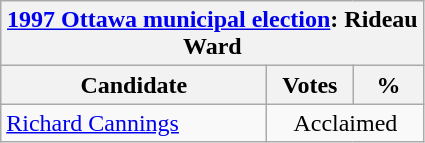<table class="wikitable">
<tr>
<th colspan="3"><a href='#'>1997 Ottawa municipal election</a>: Rideau Ward</th>
</tr>
<tr>
<th style="width: 170px">Candidate</th>
<th style="width: 50px">Votes</th>
<th style="width: 40px">%</th>
</tr>
<tr>
<td><a href='#'>Richard Cannings</a></td>
<td colspan="2" align="center">Acclaimed</td>
</tr>
</table>
